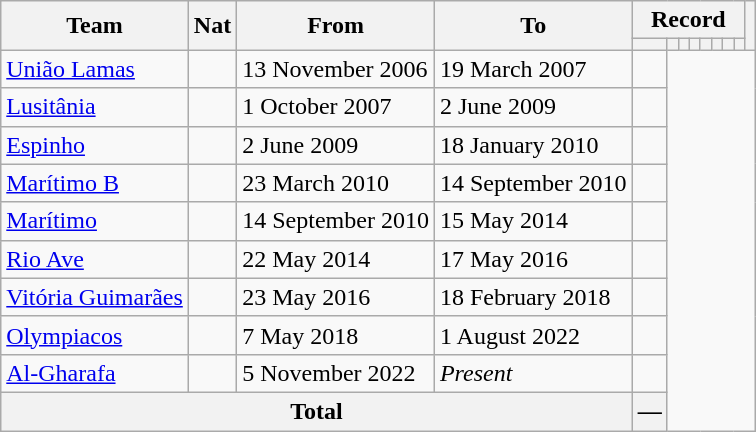<table class=wikitable style=text-align:center>
<tr>
<th rowspan="2">Team</th>
<th rowspan="2">Nat</th>
<th rowspan="2">From</th>
<th rowspan="2">To</th>
<th colspan="8">Record</th>
<th rowspan=2></th>
</tr>
<tr>
<th></th>
<th></th>
<th></th>
<th></th>
<th></th>
<th></th>
<th></th>
<th></th>
</tr>
<tr>
<td align=left><a href='#'>União Lamas</a></td>
<td></td>
<td align=left>13 November 2006</td>
<td align=left>19 March 2007<br></td>
<td></td>
</tr>
<tr>
<td align=left><a href='#'>Lusitânia</a></td>
<td></td>
<td align=left>1 October 2007</td>
<td align=left>2 June 2009<br></td>
<td></td>
</tr>
<tr>
<td align=left><a href='#'>Espinho</a></td>
<td></td>
<td align=left>2 June 2009</td>
<td align=left>18 January 2010<br></td>
<td></td>
</tr>
<tr>
<td align=left><a href='#'>Marítimo B</a></td>
<td></td>
<td align=left>23 March 2010</td>
<td align=left>14 September 2010<br></td>
<td></td>
</tr>
<tr>
<td align=left><a href='#'>Marítimo</a></td>
<td></td>
<td align=left>14 September 2010</td>
<td align=left>15 May 2014<br></td>
<td></td>
</tr>
<tr>
<td align=left><a href='#'>Rio Ave</a></td>
<td></td>
<td align=left>22 May 2014</td>
<td align=left>17 May 2016<br></td>
<td></td>
</tr>
<tr>
<td align=left><a href='#'>Vitória Guimarães</a></td>
<td></td>
<td align=left>23 May 2016</td>
<td align=left>18 February 2018<br></td>
<td></td>
</tr>
<tr>
<td align=left><a href='#'>Olympiacos</a></td>
<td></td>
<td align=left>7 May 2018</td>
<td align=left>1 August 2022<br></td>
<td></td>
</tr>
<tr>
<td align=left><a href='#'>Al-Gharafa</a></td>
<td></td>
<td align=left>5 November 2022</td>
<td align=left><em>Present</em><br></td>
<td></td>
</tr>
<tr>
<th colspan=4>Total<br></th>
<th>—</th>
</tr>
</table>
